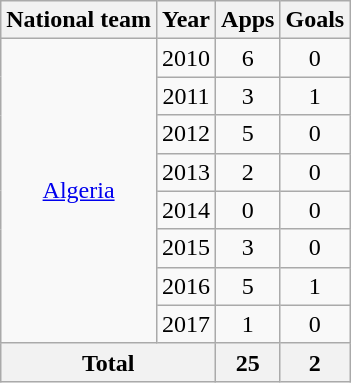<table class="wikitable" style="text-align:center">
<tr>
<th>National team</th>
<th>Year</th>
<th>Apps</th>
<th>Goals</th>
</tr>
<tr>
<td rowspan="8"><a href='#'>Algeria</a></td>
<td>2010</td>
<td>6</td>
<td>0</td>
</tr>
<tr>
<td>2011</td>
<td>3</td>
<td>1</td>
</tr>
<tr>
<td>2012</td>
<td>5</td>
<td>0</td>
</tr>
<tr>
<td>2013</td>
<td>2</td>
<td>0</td>
</tr>
<tr>
<td>2014</td>
<td>0</td>
<td>0</td>
</tr>
<tr>
<td>2015</td>
<td>3</td>
<td>0</td>
</tr>
<tr>
<td>2016</td>
<td>5</td>
<td>1</td>
</tr>
<tr>
<td>2017</td>
<td>1</td>
<td>0</td>
</tr>
<tr>
<th colspan="2">Total</th>
<th>25</th>
<th>2</th>
</tr>
</table>
